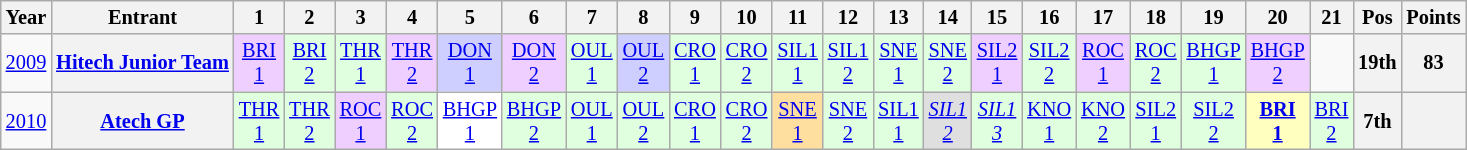<table class="wikitable" style="text-align:center; font-size:85%">
<tr>
<th>Year</th>
<th>Entrant</th>
<th>1</th>
<th>2</th>
<th>3</th>
<th>4</th>
<th>5</th>
<th>6</th>
<th>7</th>
<th>8</th>
<th>9</th>
<th>10</th>
<th>11</th>
<th>12</th>
<th>13</th>
<th>14</th>
<th>15</th>
<th>16</th>
<th>17</th>
<th>18</th>
<th>19</th>
<th>20</th>
<th>21</th>
<th>Pos</th>
<th>Points</th>
</tr>
<tr>
<td><a href='#'>2009</a></td>
<th nowrap><a href='#'>Hitech Junior Team</a></th>
<td style="background:#EFCFFF;"><a href='#'>BRI<br>1</a><br></td>
<td style="background:#DFFFDF;"><a href='#'>BRI<br>2</a><br></td>
<td style="background:#DFFFDF;"><a href='#'>THR<br>1</a><br></td>
<td style="background:#EFCFFF;"><a href='#'>THR<br>2</a><br></td>
<td style="background:#CFCFFF;"><a href='#'>DON<br>1</a><br></td>
<td style="background:#EFCFFF;"><a href='#'>DON<br>2</a><br></td>
<td style="background:#DFFFDF;"><a href='#'>OUL<br>1</a><br></td>
<td style="background:#CFCFFF;"><a href='#'>OUL<br>2</a><br></td>
<td style="background:#DFFFDF;"><a href='#'>CRO<br>1</a><br></td>
<td style="background:#DFFFDF;"><a href='#'>CRO<br>2</a><br></td>
<td style="background:#DFFFDF;"><a href='#'>SIL1<br>1</a><br></td>
<td style="background:#DFFFDF;"><a href='#'>SIL1<br>2</a><br></td>
<td style="background:#DFFFDF;"><a href='#'>SNE<br>1</a><br></td>
<td style="background:#DFFFDF;"><a href='#'>SNE<br>2</a><br></td>
<td style="background:#EFCFFF;"><a href='#'>SIL2<br>1</a><br></td>
<td style="background:#DFFFDF;"><a href='#'>SIL2<br>2</a><br></td>
<td style="background:#EFCFFF;"><a href='#'>ROC<br>1</a><br></td>
<td style="background:#DFFFDF;"><a href='#'>ROC<br>2</a><br></td>
<td style="background:#DFFFDF;"><a href='#'>BHGP<br>1</a><br></td>
<td style="background:#EFCFFF;"><a href='#'>BHGP<br>2</a><br></td>
<td></td>
<th>19th</th>
<th>83</th>
</tr>
<tr>
<td><a href='#'>2010</a></td>
<th nowrap><a href='#'>Atech GP</a></th>
<td style="background:#DFFFDF;"><a href='#'>THR<br>1</a><br></td>
<td style="background:#DFFFDF;"><a href='#'>THR<br>2</a><br></td>
<td style="background:#EFCFFF;"><a href='#'>ROC<br>1</a><br></td>
<td style="background:#DFFFDF;"><a href='#'>ROC<br>2</a><br></td>
<td style="background:#FFFFFF;"><a href='#'>BHGP<br>1</a><br></td>
<td style="background:#DFFFDF;"><a href='#'>BHGP<br>2</a><br></td>
<td style="background:#DFFFDF;"><a href='#'>OUL<br>1</a><br></td>
<td style="background:#DFFFDF;"><a href='#'>OUL<br>2</a><br></td>
<td style="background:#DFFFDF;"><a href='#'>CRO<br>1</a><br></td>
<td style="background:#DFFFDF;"><a href='#'>CRO<br>2</a><br></td>
<td style="background:#FFDF9F;"><a href='#'>SNE<br>1</a><br></td>
<td style="background:#DFFFDF;"><a href='#'>SNE<br>2</a><br></td>
<td style="background:#DFFFDF;"><a href='#'>SIL1<br>1</a><br></td>
<td style="background:#DFDFDF;"><em><a href='#'>SIL1<br>2</a></em><br></td>
<td style="background:#DFFFDF;"><em><a href='#'>SIL1<br>3</a></em><br></td>
<td style="background:#DFFFDF;"><a href='#'>KNO<br>1</a><br></td>
<td style="background:#DFFFDF;"><a href='#'>KNO<br>2</a><br></td>
<td style="background:#DFFFDF;"><a href='#'>SIL2<br>1</a><br></td>
<td style="background:#DFFFDF;"><a href='#'>SIL2<br>2</a><br></td>
<td style="background:#FFFFBF;"><strong><a href='#'>BRI<br>1</a></strong><br></td>
<td style="background:#DFFFDF;"><a href='#'>BRI<br>2</a><br></td>
<th>7th</th>
<th></th>
</tr>
</table>
